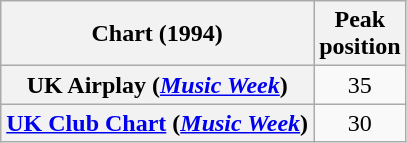<table class="wikitable sortable plainrowheaders" style="text-align:center">
<tr>
<th>Chart (1994)</th>
<th>Peak<br>position</th>
</tr>
<tr>
<th scope="row">UK Airplay (<em><a href='#'>Music Week</a></em>)</th>
<td>35</td>
</tr>
<tr>
<th scope="row"><a href='#'>UK Club Chart</a> (<em><a href='#'>Music Week</a></em>)</th>
<td>30</td>
</tr>
</table>
